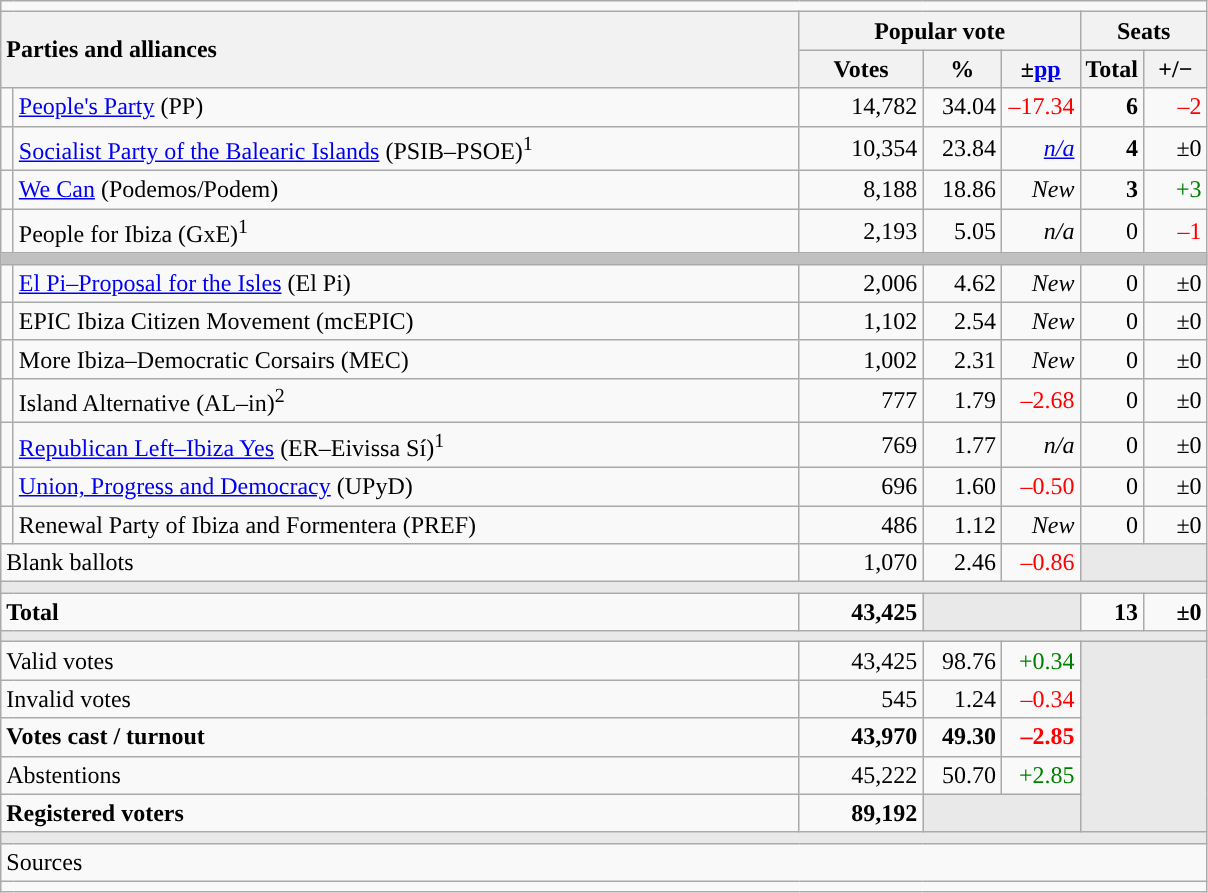<table class="wikitable" style="text-align:right;">
<tr>
<td colspan="7"></td>
</tr>
<tr>
<th style="text-align:left;" rowspan="2" colspan="2" width="525">Parties and alliances</th>
<th colspan="3">Popular vote</th>
<th colspan="2">Seats</th>
</tr>
<tr>
<th width="75">Votes</th>
<th width="45">%</th>
<th width="45">±<a href='#'>pp</a></th>
<th width="35">Total</th>
<th width="35">+/−</th>
</tr>
<tr>
<td width="1" style="color:inherit;background:"></td>
<td align="left"><a href='#'>People's Party</a> (PP)</td>
<td>14,782</td>
<td>34.04</td>
<td style="color:red;">–17.34</td>
<td><strong>6</strong></td>
<td style="color:red;">–2</td>
</tr>
<tr>
<td style="color:inherit;background:"></td>
<td align="left"><a href='#'>Socialist Party of the Balearic Islands</a> (PSIB–PSOE)<sup>1</sup></td>
<td>10,354</td>
<td>23.84</td>
<td><em><a href='#'>n/a</a></em></td>
<td><strong>4</strong></td>
<td>±0</td>
</tr>
<tr>
<td style="color:inherit;background:"></td>
<td align="left"><a href='#'>We Can</a> (Podemos/Podem)</td>
<td>8,188</td>
<td>18.86</td>
<td><em>New</em></td>
<td><strong>3</strong></td>
<td style="color:green;">+3</td>
</tr>
<tr>
<td style="color:inherit;background:"></td>
<td align="left">People for Ibiza (GxE)<sup>1</sup></td>
<td>2,193</td>
<td>5.05</td>
<td><em>n/a</em></td>
<td>0</td>
<td style="color:red;">–1</td>
</tr>
<tr>
<td colspan="7" bgcolor="#C0C0C0"></td>
</tr>
<tr>
<td style="color:inherit;background:"></td>
<td align="left"><a href='#'>El Pi–Proposal for the Isles</a> (El Pi)</td>
<td>2,006</td>
<td>4.62</td>
<td><em>New</em></td>
<td>0</td>
<td>±0</td>
</tr>
<tr>
<td style="color:inherit;background:"></td>
<td align="left">EPIC Ibiza Citizen Movement (mcEPIC)</td>
<td>1,102</td>
<td>2.54</td>
<td><em>New</em></td>
<td>0</td>
<td>±0</td>
</tr>
<tr>
<td style="color:inherit;background:"></td>
<td align="left">More Ibiza–Democratic Corsairs (MEC)</td>
<td>1,002</td>
<td>2.31</td>
<td><em>New</em></td>
<td>0</td>
<td>±0</td>
</tr>
<tr>
<td style="color:inherit;background:"></td>
<td align="left">Island Alternative (AL–in)<sup>2</sup></td>
<td>777</td>
<td>1.79</td>
<td style="color:red;">–2.68</td>
<td>0</td>
<td>±0</td>
</tr>
<tr>
<td style="color:inherit;background:"></td>
<td align="left"><a href='#'>Republican Left–Ibiza Yes</a> (ER–Eivissa Sí)<sup>1</sup></td>
<td>769</td>
<td>1.77</td>
<td><em>n/a</em></td>
<td>0</td>
<td>±0</td>
</tr>
<tr>
<td style="color:inherit;background:"></td>
<td align="left"><a href='#'>Union, Progress and Democracy</a> (UPyD)</td>
<td>696</td>
<td>1.60</td>
<td style="color:red;">–0.50</td>
<td>0</td>
<td>±0</td>
</tr>
<tr>
<td style="color:inherit;background:"></td>
<td align="left">Renewal Party of Ibiza and Formentera (PREF)</td>
<td>486</td>
<td>1.12</td>
<td><em>New</em></td>
<td>0</td>
<td>±0</td>
</tr>
<tr>
<td align="left" colspan="2">Blank ballots</td>
<td>1,070</td>
<td>2.46</td>
<td style="color:red;">–0.86</td>
<td bgcolor="#E9E9E9" colspan="2"></td>
</tr>
<tr>
<td colspan="7" bgcolor="#E9E9E9"></td>
</tr>
<tr style="font-weight:bold;">
<td align="left" colspan="2">Total</td>
<td>43,425</td>
<td bgcolor="#E9E9E9" colspan="2"></td>
<td>13</td>
<td>±0</td>
</tr>
<tr>
<td colspan="7" bgcolor="#E9E9E9"></td>
</tr>
<tr>
<td align="left" colspan="2">Valid votes</td>
<td>43,425</td>
<td>98.76</td>
<td style="color:green;">+0.34</td>
<td bgcolor="#E9E9E9" colspan="2" rowspan="5"></td>
</tr>
<tr>
<td align="left" colspan="2">Invalid votes</td>
<td>545</td>
<td>1.24</td>
<td style="color:red;">–0.34</td>
</tr>
<tr style="font-weight:bold;">
<td align="left" colspan="2">Votes cast / turnout</td>
<td>43,970</td>
<td>49.30</td>
<td style="color:red;">–2.85</td>
</tr>
<tr>
<td align="left" colspan="2">Abstentions</td>
<td>45,222</td>
<td>50.70</td>
<td style="color:green;">+2.85</td>
</tr>
<tr style="font-weight:bold;">
<td align="left" colspan="2">Registered voters</td>
<td>89,192</td>
<td bgcolor="#E9E9E9" colspan="2"></td>
</tr>
<tr>
<td colspan="7" bgcolor="#E9E9E9"></td>
</tr>
<tr>
<td align="left" colspan="7">Sources</td>
</tr>
<tr>
<td colspan="7" style="text-align:left; max-width:790px;"></td>
</tr>
</table>
